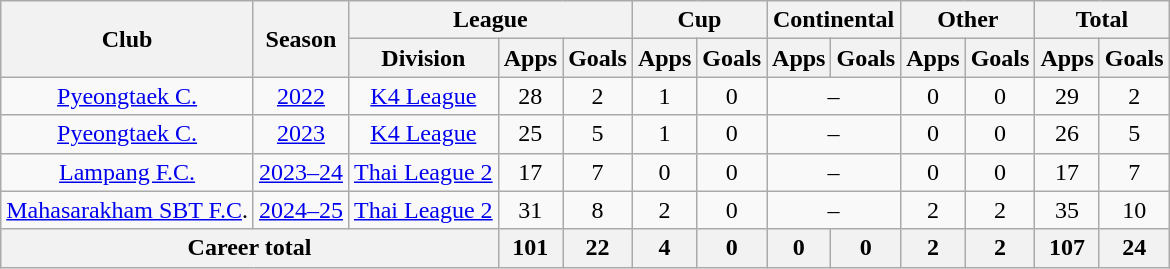<table class="wikitable" style="text-align: center">
<tr>
<th rowspan="2">Club</th>
<th rowspan="2">Season</th>
<th colspan="3">League</th>
<th colspan="2">Cup</th>
<th colspan="2">Continental</th>
<th colspan="2">Other</th>
<th colspan="2">Total</th>
</tr>
<tr>
<th>Division</th>
<th>Apps</th>
<th>Goals</th>
<th>Apps</th>
<th>Goals</th>
<th>Apps</th>
<th>Goals</th>
<th>Apps</th>
<th>Goals</th>
<th>Apps</th>
<th>Goals</th>
</tr>
<tr>
<td rowspan="1"><a href='#'>Pyeongtaek C.</a></td>
<td><a href='#'>2022</a></td>
<td rowspan="1" valign="center"><a href='#'>K4 League</a></td>
<td>28</td>
<td>2</td>
<td>1</td>
<td>0</td>
<td colspan="2">–</td>
<td>0</td>
<td>0</td>
<td>29</td>
<td>2</td>
</tr>
<tr>
<td rowspan="1"><a href='#'>Pyeongtaek C.</a></td>
<td><a href='#'>2023</a></td>
<td rowspan="1" valign="center"><a href='#'>K4 League</a></td>
<td>25</td>
<td>5</td>
<td>1</td>
<td>0</td>
<td colspan="2">–</td>
<td>0</td>
<td>0</td>
<td>26</td>
<td>5</td>
</tr>
<tr>
<td rowspan="1"><a href='#'>Lampang F.C.</a></td>
<td><a href='#'>2023–24</a></td>
<td rowspan="1" valign="center"><a href='#'>Thai League 2</a></td>
<td>17</td>
<td>7</td>
<td>0</td>
<td>0</td>
<td colspan="2">–</td>
<td>0</td>
<td>0</td>
<td>17</td>
<td>7</td>
</tr>
<tr>
<td rowspan="1"><a href='#'>Mahasarakham SBT F.C</a>.</td>
<td><a href='#'>2024–25</a></td>
<td rowspan="1" valign="center"><a href='#'>Thai League 2</a></td>
<td>31</td>
<td>8</td>
<td>2</td>
<td>0</td>
<td colspan="2">–</td>
<td>2</td>
<td>2</td>
<td>35</td>
<td>10</td>
</tr>
<tr>
<th colspan=3>Career total</th>
<th>101</th>
<th>22</th>
<th>4</th>
<th>0</th>
<th>0</th>
<th>0</th>
<th>2</th>
<th>2</th>
<th>107</th>
<th>24</th>
</tr>
</table>
